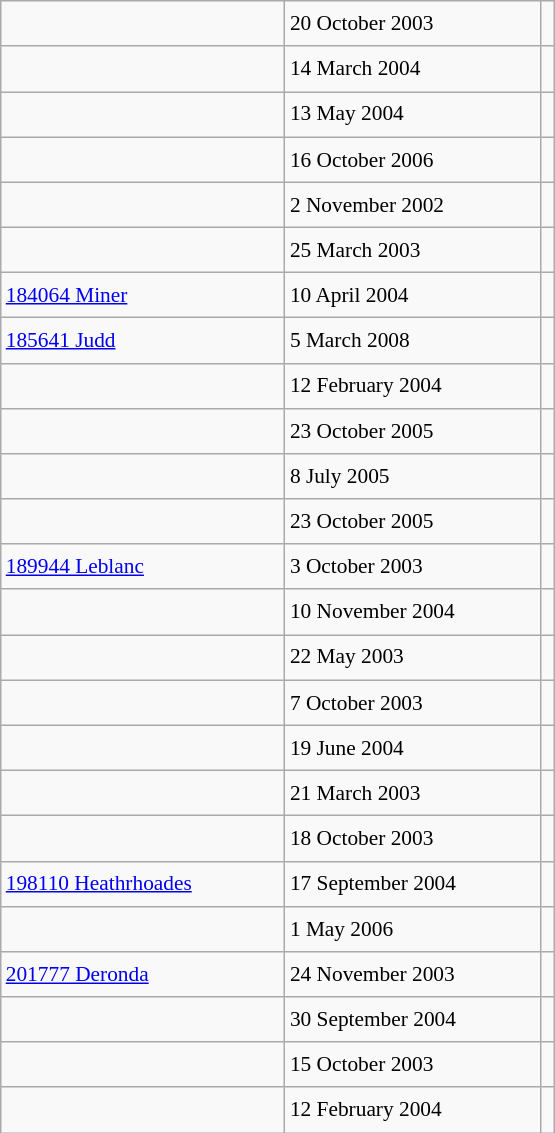<table class="wikitable" style="font-size: 89%; float: left; width: 26em; margin-right: 1em; line-height: 1.65em">
<tr>
<td></td>
<td>20 October 2003</td>
<td></td>
</tr>
<tr>
<td></td>
<td>14 March 2004</td>
<td></td>
</tr>
<tr>
<td></td>
<td>13 May 2004</td>
<td></td>
</tr>
<tr>
<td></td>
<td>16 October 2006</td>
<td></td>
</tr>
<tr>
<td></td>
<td>2 November 2002</td>
<td></td>
</tr>
<tr>
<td></td>
<td>25 March 2003</td>
<td></td>
</tr>
<tr>
<td><a href='#'>184064 Miner</a></td>
<td>10 April 2004</td>
<td></td>
</tr>
<tr>
<td><a href='#'>185641 Judd</a></td>
<td>5 March 2008</td>
<td></td>
</tr>
<tr>
<td></td>
<td>12 February 2004</td>
<td></td>
</tr>
<tr>
<td></td>
<td>23 October 2005</td>
<td></td>
</tr>
<tr>
<td></td>
<td>8 July 2005</td>
<td></td>
</tr>
<tr>
<td></td>
<td>23 October 2005</td>
<td></td>
</tr>
<tr>
<td><a href='#'>189944 Leblanc</a></td>
<td>3 October 2003</td>
<td></td>
</tr>
<tr>
<td></td>
<td>10 November 2004</td>
<td></td>
</tr>
<tr>
<td></td>
<td>22 May 2003</td>
<td></td>
</tr>
<tr>
<td></td>
<td>7 October 2003</td>
<td></td>
</tr>
<tr>
<td></td>
<td>19 June 2004</td>
<td></td>
</tr>
<tr>
<td></td>
<td>21 March 2003</td>
<td></td>
</tr>
<tr>
<td></td>
<td>18 October 2003</td>
<td></td>
</tr>
<tr>
<td><a href='#'>198110 Heathrhoades</a></td>
<td>17 September 2004</td>
<td></td>
</tr>
<tr>
<td></td>
<td>1 May 2006</td>
<td></td>
</tr>
<tr>
<td><a href='#'>201777 Deronda</a></td>
<td>24 November 2003</td>
<td></td>
</tr>
<tr>
<td></td>
<td>30 September 2004</td>
<td></td>
</tr>
<tr>
<td></td>
<td>15 October 2003</td>
<td></td>
</tr>
<tr>
<td></td>
<td>12 February 2004</td>
<td></td>
</tr>
</table>
